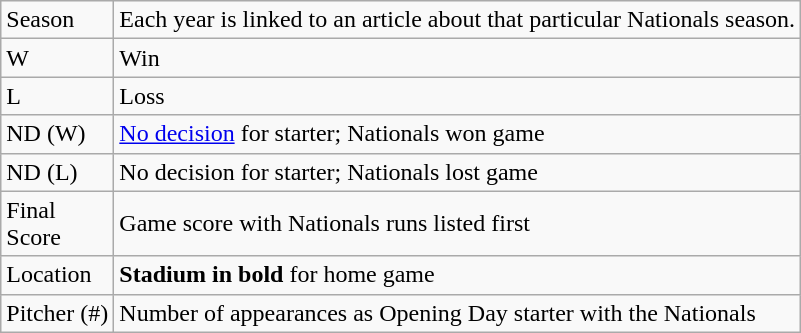<table class="wikitable" style="font-size:100%;">
<tr>
<td>Season</td>
<td>Each year is linked to an article about that particular Nationals season.</td>
</tr>
<tr>
<td>W</td>
<td>Win</td>
</tr>
<tr>
<td>L</td>
<td>Loss</td>
</tr>
<tr>
<td>ND (W)</td>
<td><a href='#'>No decision</a> for starter; Nationals won game</td>
</tr>
<tr>
<td>ND (L)</td>
<td>No decision for starter; Nationals lost game</td>
</tr>
<tr>
<td>Final<br>Score</td>
<td>Game score with Nationals runs listed first</td>
</tr>
<tr>
<td>Location</td>
<td><strong>Stadium in bold</strong> for home game</td>
</tr>
<tr>
<td>Pitcher (#)</td>
<td>Number of appearances as Opening Day starter with the Nationals</td>
</tr>
</table>
